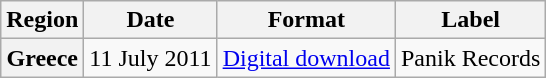<table class="wikitable sortable plainrowheaders" style="text-align:center">
<tr>
<th>Region</th>
<th>Date</th>
<th>Format</th>
<th>Label</th>
</tr>
<tr>
<th scope="row">Greece</th>
<td>11 July 2011</td>
<td><a href='#'>Digital download</a></td>
<td>Panik Records</td>
</tr>
</table>
